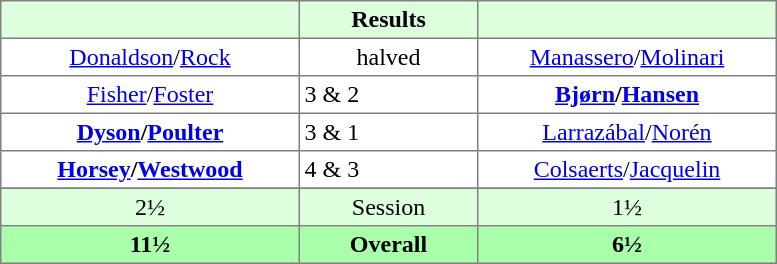<table border="1" cellpadding="3" style="border-collapse:collapse; text-align:center;">
<tr style="background:#ddffdd;">
<th style="width:12em;"> </th>
<th style="width:7em;">Results</th>
<th style="width:12em;"></th>
</tr>
<tr>
<td><a href='#'>Donaldson</a>/<a href='#'>Rock</a></td>
<td>halved</td>
<td><a href='#'>Manassero</a>/<a href='#'>Molinari</a></td>
</tr>
<tr>
<td><a href='#'>Fisher</a>/<a href='#'>Foster</a></td>
<td align=left> 3 & 2</td>
<td><strong><a href='#'>Bjørn</a>/<a href='#'>Hansen</a></strong></td>
</tr>
<tr>
<td><strong><a href='#'>Dyson</a>/<a href='#'>Poulter</a></strong></td>
<td align=left> 3 & 1</td>
<td><a href='#'>Larrazábal</a>/<a href='#'>Norén</a></td>
</tr>
<tr>
<td><strong><a href='#'>Horsey</a>/<a href='#'>Westwood</a></strong></td>
<td align=left> 4 & 3</td>
<td><a href='#'>Colsaerts</a>/<a href='#'>Jacquelin</a></td>
</tr>
<tr>
</tr>
<tr style="background:#ddffdd;">
<td>2½</td>
<td>Session</td>
<td>1½</td>
</tr>
<tr style="background:#aaffaa;">
<th>11½</th>
<th>Overall</th>
<th>6½</th>
</tr>
</table>
